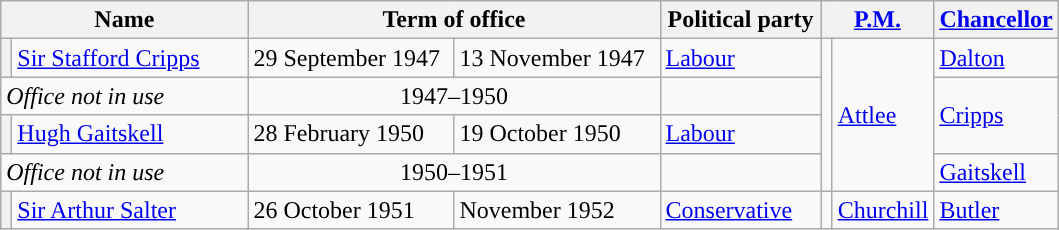<table class="wikitable">
<tr>
<th colspan=2>Name</th>
<th colspan=2>Term of office</th>
<th>Political party</th>
<th colspan=2><a href='#'>P.M.</a></th>
<th><a href='#'>Chancellor</a></th>
</tr>
<tr>
<th style="background-color: "></th>
<td width=150><a href='#'>Sir Stafford Cripps</a></td>
<td width=130>29 September 1947</td>
<td width=130>13 November 1947</td>
<td width=100><a href='#'>Labour</a></td>
<td rowspan=4 style="background-color: "></td>
<td rowspan=4><a href='#'>Attlee</a></td>
<td><a href='#'>Dalton</a></td>
</tr>
<tr>
<td colspan=2><em>Office not in use</em></td>
<td colspan=2 align=center>1947–1950</td>
<td></td>
<td rowspan=2><a href='#'>Cripps</a></td>
</tr>
<tr>
<th style="background-color: "></th>
<td><a href='#'>Hugh Gaitskell</a></td>
<td>28 February 1950</td>
<td>19 October 1950</td>
<td><a href='#'>Labour</a></td>
</tr>
<tr>
<td colspan=2><em>Office not in use</em></td>
<td colspan=2 align=center>1950–1951</td>
<td></td>
<td><a href='#'>Gaitskell</a></td>
</tr>
<tr>
<th style="background-color: "></th>
<td><a href='#'>Sir Arthur Salter</a></td>
<td>26 October 1951</td>
<td>November 1952</td>
<td><a href='#'>Conservative</a></td>
<td style="background-color: "></td>
<td><a href='#'>Churchill</a></td>
<td><a href='#'>Butler</a></td>
</tr>
</table>
